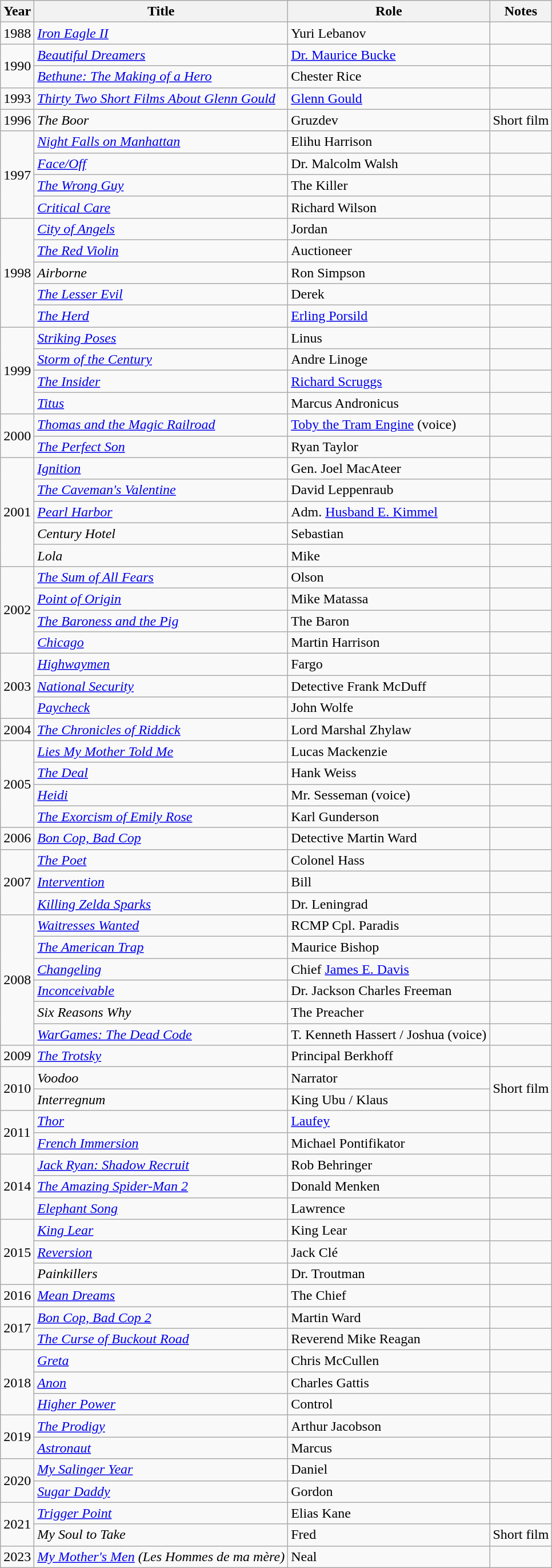<table class = "wikitable sortable">
<tr>
<th>Year</th>
<th>Title</th>
<th>Role</th>
<th class = "unsortable">Notes</th>
</tr>
<tr>
<td>1988</td>
<td><em><a href='#'>Iron Eagle II</a></em></td>
<td>Yuri Lebanov</td>
<td></td>
</tr>
<tr>
<td rowspan=2>1990</td>
<td><em><a href='#'>Beautiful Dreamers</a></em></td>
<td><a href='#'>Dr. Maurice Bucke</a></td>
<td></td>
</tr>
<tr>
<td><em><a href='#'>Bethune: The Making of a Hero</a></em></td>
<td>Chester Rice</td>
<td></td>
</tr>
<tr>
<td>1993</td>
<td><em><a href='#'>Thirty Two Short Films About Glenn Gould</a></em></td>
<td><a href='#'>Glenn Gould</a></td>
<td></td>
</tr>
<tr>
<td>1996</td>
<td data-sort-value="Boor, The"><em>The Boor</em></td>
<td>Gruzdev</td>
<td>Short film</td>
</tr>
<tr>
<td rowspan=4>1997</td>
<td><em><a href='#'>Night Falls on Manhattan</a></em></td>
<td>Elihu Harrison</td>
<td></td>
</tr>
<tr>
<td><em><a href='#'>Face/Off</a></em></td>
<td>Dr. Malcolm Walsh</td>
<td></td>
</tr>
<tr>
<td data-sort-value="Wrong Guy, The"><em><a href='#'>The Wrong Guy</a></em></td>
<td>The Killer</td>
<td></td>
</tr>
<tr>
<td><em><a href='#'>Critical Care</a></em></td>
<td>Richard Wilson</td>
<td></td>
</tr>
<tr>
<td rowspan=5>1998</td>
<td><em><a href='#'>City of Angels</a></em></td>
<td>Jordan</td>
<td></td>
</tr>
<tr>
<td data-sort-value="Red Violin, The"><em><a href='#'>The Red Violin</a></em></td>
<td>Auctioneer</td>
<td></td>
</tr>
<tr>
<td><em>Airborne</em></td>
<td>Ron Simpson</td>
<td></td>
</tr>
<tr>
<td data-sort-value="Lesser Evil, The"><em><a href='#'>The Lesser Evil</a></em></td>
<td>Derek</td>
<td></td>
</tr>
<tr>
<td data-sort-value="Herd, The"><em><a href='#'>The Herd</a></em></td>
<td><a href='#'>Erling Porsild</a></td>
<td></td>
</tr>
<tr>
<td rowspan=4>1999</td>
<td><em><a href='#'>Striking Poses</a></em></td>
<td>Linus</td>
<td></td>
</tr>
<tr>
<td><em><a href='#'>Storm of the Century</a></em></td>
<td>Andre Linoge</td>
<td></td>
</tr>
<tr>
<td data-sort-value="Insider, The"><em><a href='#'>The Insider</a></em></td>
<td><a href='#'>Richard Scruggs</a></td>
<td></td>
</tr>
<tr>
<td><em><a href='#'>Titus</a></em></td>
<td>Marcus Andronicus</td>
<td></td>
</tr>
<tr>
<td rowspan=2>2000</td>
<td><em><a href='#'>Thomas and the Magic Railroad</a></em></td>
<td><a href='#'>Toby the Tram Engine</a> (voice)</td>
<td></td>
</tr>
<tr>
<td data-sort-value="Perfect Son, The"><em><a href='#'>The Perfect Son</a></em></td>
<td>Ryan Taylor</td>
<td></td>
</tr>
<tr>
<td rowspan=5>2001</td>
<td><em><a href='#'>Ignition</a></em></td>
<td>Gen. Joel MacAteer</td>
<td></td>
</tr>
<tr>
<td data-sort-value="Caveman's Valentine, The"><em><a href='#'>The Caveman's Valentine</a></em></td>
<td>David Leppenraub</td>
<td></td>
</tr>
<tr>
<td><em><a href='#'>Pearl Harbor</a></em></td>
<td>Adm. <a href='#'>Husband E. Kimmel</a></td>
<td></td>
</tr>
<tr>
<td><em>Century Hotel</em></td>
<td>Sebastian</td>
<td></td>
</tr>
<tr>
<td><em>Lola</em></td>
<td>Mike</td>
<td></td>
</tr>
<tr>
<td rowspan=4>2002</td>
<td data-sort-value="Sum of All Fears, The"><em><a href='#'>The Sum of All Fears</a></em></td>
<td>Olson</td>
<td></td>
</tr>
<tr>
<td><em><a href='#'>Point of Origin</a></em></td>
<td>Mike Matassa</td>
<td></td>
</tr>
<tr>
<td data-sort-value="Baroness and the Pig, The"><em><a href='#'>The Baroness and the Pig</a></em></td>
<td>The Baron</td>
<td></td>
</tr>
<tr>
<td><em><a href='#'>Chicago</a></em></td>
<td>Martin Harrison</td>
<td></td>
</tr>
<tr>
<td rowspan=3>2003</td>
<td><em><a href='#'>Highwaymen</a></em></td>
<td>Fargo</td>
<td></td>
</tr>
<tr>
<td><em><a href='#'>National Security</a></em></td>
<td>Detective Frank McDuff</td>
<td></td>
</tr>
<tr>
<td><em><a href='#'>Paycheck</a></em></td>
<td>John Wolfe</td>
<td></td>
</tr>
<tr>
<td>2004</td>
<td data-sort-value="Chronicles of Riddick, The"><em><a href='#'>The Chronicles of Riddick</a></em></td>
<td>Lord Marshal Zhylaw</td>
<td></td>
</tr>
<tr>
<td rowspan=4>2005</td>
<td><em><a href='#'>Lies My Mother Told Me</a></em></td>
<td>Lucas Mackenzie</td>
<td></td>
</tr>
<tr>
<td data-sort-value="Deal, The"><em><a href='#'>The Deal</a></em></td>
<td>Hank Weiss</td>
<td></td>
</tr>
<tr>
<td><em><a href='#'>Heidi</a></em></td>
<td>Mr. Sesseman (voice)</td>
<td></td>
</tr>
<tr>
<td data-sort-value="Exorcism of Emily Rose, The"><em><a href='#'>The Exorcism of Emily Rose</a></em></td>
<td>Karl Gunderson</td>
<td></td>
</tr>
<tr>
<td>2006</td>
<td><em><a href='#'>Bon Cop, Bad Cop</a></em></td>
<td>Detective Martin Ward</td>
<td></td>
</tr>
<tr>
<td rowspan=3>2007</td>
<td data-sort-value="Poet, The"><em><a href='#'>The Poet</a></em></td>
<td>Colonel Hass</td>
<td></td>
</tr>
<tr>
<td><em><a href='#'>Intervention</a></em></td>
<td>Bill</td>
<td></td>
</tr>
<tr>
<td><em><a href='#'>Killing Zelda Sparks</a></em></td>
<td>Dr. Leningrad</td>
<td></td>
</tr>
<tr>
<td rowspan=6>2008</td>
<td><em><a href='#'>Waitresses Wanted</a></em></td>
<td>RCMP Cpl. Paradis</td>
<td></td>
</tr>
<tr>
<td data-sort-value="American Trap, The"><em><a href='#'>The American Trap</a></em></td>
<td>Maurice Bishop</td>
<td></td>
</tr>
<tr>
<td><em><a href='#'>Changeling</a></em></td>
<td>Chief <a href='#'>James E. Davis</a></td>
<td></td>
</tr>
<tr>
<td><em><a href='#'>Inconceivable</a></em></td>
<td>Dr. Jackson Charles Freeman</td>
<td></td>
</tr>
<tr>
<td><em>Six Reasons Why</em></td>
<td>The Preacher</td>
<td></td>
</tr>
<tr>
<td><em><a href='#'>WarGames: The Dead Code</a></em></td>
<td>T. Kenneth Hassert / Joshua (voice)</td>
<td></td>
</tr>
<tr>
<td>2009</td>
<td data-sort-value="Trotsky, The"><em><a href='#'>The Trotsky</a></em></td>
<td>Principal Berkhoff</td>
<td></td>
</tr>
<tr>
<td rowspan=2>2010</td>
<td><em>Voodoo</em></td>
<td>Narrator</td>
<td rowspan=2>Short film</td>
</tr>
<tr>
<td><em>Interregnum</em></td>
<td>King Ubu / Klaus</td>
</tr>
<tr>
<td rowspan=2>2011</td>
<td><em><a href='#'>Thor</a></em></td>
<td><a href='#'>Laufey</a></td>
<td></td>
</tr>
<tr>
<td><em><a href='#'>French Immersion</a></em></td>
<td>Michael Pontifikator</td>
<td></td>
</tr>
<tr>
<td rowspan=3>2014</td>
<td><em><a href='#'>Jack Ryan: Shadow Recruit</a></em></td>
<td>Rob Behringer</td>
<td></td>
</tr>
<tr>
<td data-sort-value="Amazing Spider-Man 2, The"><em><a href='#'>The Amazing Spider-Man 2</a></em></td>
<td>Donald Menken</td>
<td></td>
</tr>
<tr>
<td><em><a href='#'>Elephant Song</a></em></td>
<td>Lawrence</td>
<td></td>
</tr>
<tr>
<td rowspan=3>2015</td>
<td><em><a href='#'>King Lear</a></em></td>
<td>King Lear</td>
<td></td>
</tr>
<tr>
<td><em><a href='#'>Reversion</a></em></td>
<td>Jack Clé</td>
<td></td>
</tr>
<tr>
<td><em>Painkillers</em></td>
<td>Dr. Troutman</td>
<td></td>
</tr>
<tr>
<td>2016</td>
<td><em><a href='#'>Mean Dreams</a></em></td>
<td>The Chief</td>
<td></td>
</tr>
<tr>
<td rowspan=2>2017</td>
<td><em><a href='#'>Bon Cop, Bad Cop 2</a></em></td>
<td>Martin Ward</td>
<td></td>
</tr>
<tr>
<td data-sort-value="Curse of Buckout Road, The"><em><a href='#'>The Curse of Buckout Road</a></em></td>
<td>Reverend Mike Reagan</td>
<td></td>
</tr>
<tr>
<td rowspan=3>2018</td>
<td><em><a href='#'>Greta</a></em></td>
<td>Chris McCullen</td>
<td></td>
</tr>
<tr>
<td><em><a href='#'>Anon</a></em></td>
<td>Charles Gattis</td>
<td></td>
</tr>
<tr>
<td><em><a href='#'>Higher Power</a></em></td>
<td>Control</td>
<td></td>
</tr>
<tr>
<td rowspan=2>2019</td>
<td data-sort-value="Prodigy, The"><em><a href='#'>The Prodigy</a></em></td>
<td>Arthur Jacobson</td>
<td></td>
</tr>
<tr>
<td><em><a href='#'>Astronaut</a></em></td>
<td>Marcus</td>
<td></td>
</tr>
<tr>
<td rowspan=2>2020</td>
<td><em><a href='#'>My Salinger Year</a></em></td>
<td>Daniel</td>
<td></td>
</tr>
<tr>
<td><em><a href='#'>Sugar Daddy</a></em></td>
<td>Gordon</td>
<td></td>
</tr>
<tr>
<td rowspan=2>2021</td>
<td><em><a href='#'>Trigger Point</a></em></td>
<td>Elias Kane</td>
<td></td>
</tr>
<tr>
<td><em>My Soul to Take</em></td>
<td>Fred</td>
<td>Short film</td>
</tr>
<tr>
<td>2023</td>
<td><em><a href='#'>My Mother's Men</a> (Les Hommes de ma mère)</em></td>
<td>Neal</td>
<td></td>
</tr>
</table>
